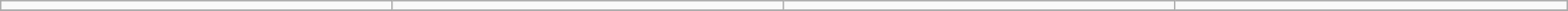<table class="wikitable" style="width: 90%;text-align: center;">
<tr align="center">
<td></td>
<td></td>
<td></td>
<td></td>
</tr>
<tr>
</tr>
</table>
